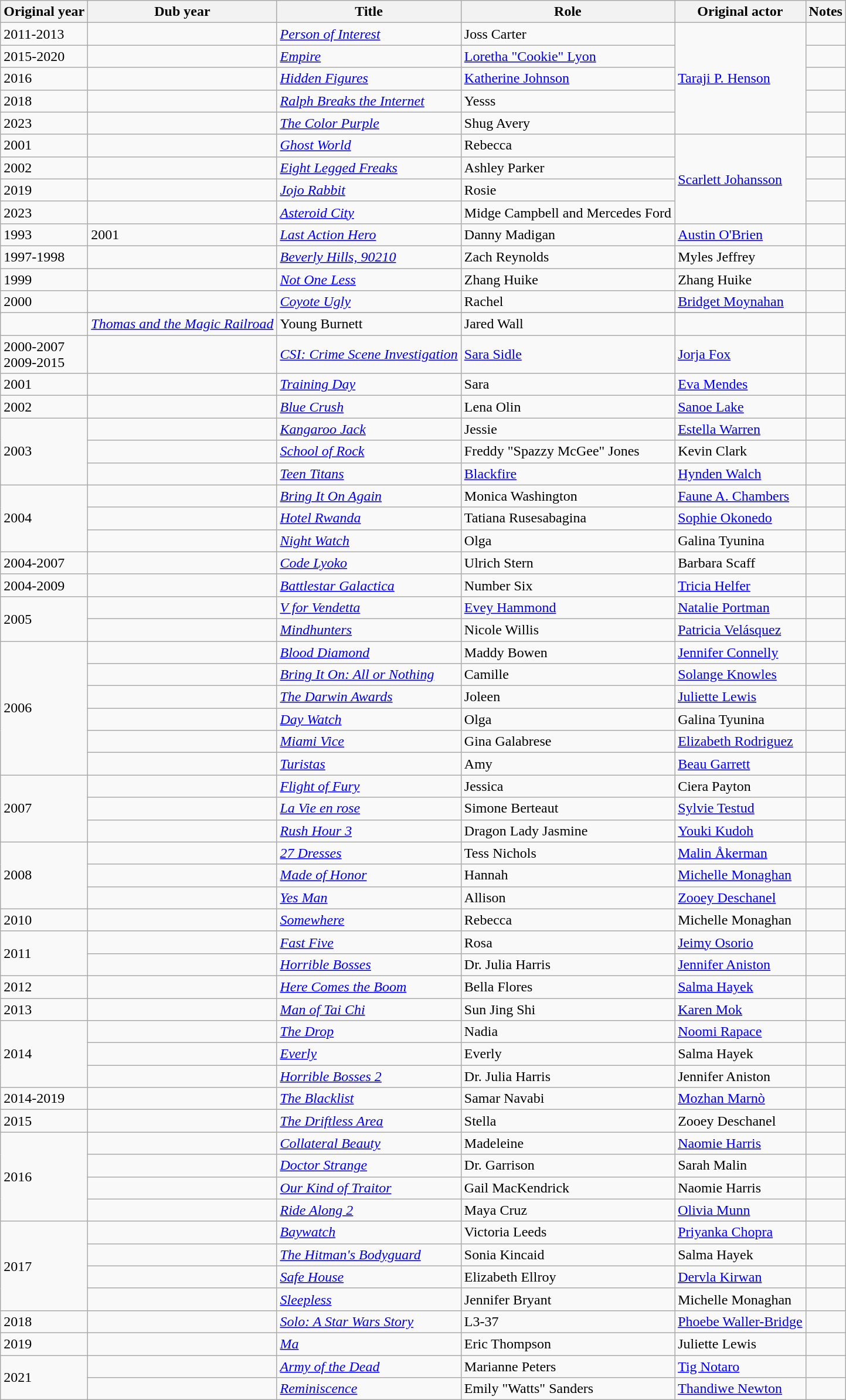<table class="wikitable sortable">
<tr>
<th>Original year</th>
<th>Dub year</th>
<th>Title</th>
<th>Role</th>
<th>Original actor</th>
<th>Notes</th>
</tr>
<tr>
<td>2011-2013</td>
<td></td>
<td><em><a href='#'>Person of Interest</a></em></td>
<td>Joss Carter</td>
<td rowspan="5"><a href='#'>Taraji P. Henson</a></td>
<td></td>
</tr>
<tr>
<td>2015-2020</td>
<td></td>
<td><em><a href='#'>Empire</a></em></td>
<td><a href='#'>Loretha "Cookie" Lyon</a></td>
<td></td>
</tr>
<tr>
<td>2016</td>
<td></td>
<td><em><a href='#'>Hidden Figures</a></em></td>
<td><a href='#'>Katherine Johnson</a></td>
<td></td>
</tr>
<tr>
<td>2018</td>
<td></td>
<td><em><a href='#'>Ralph Breaks the Internet</a></em></td>
<td>Yesss</td>
<td></td>
</tr>
<tr>
<td>2023</td>
<td></td>
<td><em><a href='#'>The Color Purple</a></em></td>
<td>Shug Avery</td>
<td></td>
</tr>
<tr>
<td>2001</td>
<td></td>
<td><em><a href='#'>Ghost World</a></em></td>
<td>Rebecca</td>
<td rowspan="4"><a href='#'>Scarlett Johansson</a></td>
<td></td>
</tr>
<tr>
<td>2002</td>
<td></td>
<td><em><a href='#'>Eight Legged Freaks</a></em></td>
<td>Ashley Parker</td>
<td></td>
</tr>
<tr>
<td>2019</td>
<td></td>
<td><em><a href='#'>Jojo Rabbit</a></em></td>
<td>Rosie</td>
<td></td>
</tr>
<tr>
<td>2023</td>
<td></td>
<td><em><a href='#'>Asteroid City</a></em></td>
<td>Midge Campbell and Mercedes Ford</td>
<td></td>
</tr>
<tr>
<td>1993</td>
<td>2001</td>
<td><em><a href='#'>Last Action Hero</a></em></td>
<td>Danny Madigan</td>
<td><a href='#'>Austin O'Brien</a></td>
<td></td>
</tr>
<tr>
<td>1997-1998</td>
<td></td>
<td><em><a href='#'>Beverly Hills, 90210</a></em></td>
<td>Zach Reynolds</td>
<td>Myles Jeffrey</td>
<td></td>
</tr>
<tr>
<td>1999</td>
<td></td>
<td><em><a href='#'>Not One Less</a></em></td>
<td>Zhang Huike</td>
<td>Zhang Huike</td>
<td></td>
</tr>
<tr>
<td rowspan="2">2000</td>
<td></td>
<td><em><a href='#'>Coyote Ugly</a></em></td>
<td>Rachel</td>
<td><a href='#'>Bridget Moynahan</a></td>
<td></td>
</tr>
<tr>
</tr>
<tr>
<td></td>
<td><em><a href='#'>Thomas and the Magic Railroad</a></em></td>
<td>Young Burnett</td>
<td>Jared Wall</td>
<td></td>
</tr>
<tr>
<td>2000-2007<br>2009-2015</td>
<td></td>
<td><em><a href='#'>CSI: Crime Scene Investigation</a></em></td>
<td><a href='#'>Sara Sidle</a></td>
<td><a href='#'>Jorja Fox</a></td>
<td></td>
</tr>
<tr>
<td>2001</td>
<td></td>
<td><em><a href='#'>Training Day</a></em></td>
<td>Sara</td>
<td><a href='#'>Eva Mendes</a></td>
<td></td>
</tr>
<tr>
<td>2002</td>
<td></td>
<td><em><a href='#'>Blue Crush</a></em></td>
<td>Lena Olin</td>
<td><a href='#'>Sanoe Lake</a></td>
<td></td>
</tr>
<tr>
<td rowspan="3">2003</td>
<td></td>
<td><em><a href='#'>Kangaroo Jack</a></em></td>
<td>Jessie</td>
<td><a href='#'>Estella Warren</a></td>
<td></td>
</tr>
<tr>
<td></td>
<td><em><a href='#'>School of Rock</a></em></td>
<td>Freddy "Spazzy McGee" Jones</td>
<td>Kevin Clark</td>
<td></td>
</tr>
<tr>
<td></td>
<td><em><a href='#'>Teen Titans</a></em></td>
<td><a href='#'>Blackfire</a></td>
<td><a href='#'>Hynden Walch</a></td>
<td></td>
</tr>
<tr>
<td rowspan="3">2004</td>
<td></td>
<td><em><a href='#'>Bring It On Again</a></em></td>
<td>Monica Washington</td>
<td><a href='#'>Faune A. Chambers</a></td>
<td></td>
</tr>
<tr>
<td></td>
<td><em><a href='#'>Hotel Rwanda</a></em></td>
<td>Tatiana Rusesabagina</td>
<td><a href='#'>Sophie Okonedo</a></td>
<td></td>
</tr>
<tr>
<td></td>
<td><em><a href='#'>Night Watch</a></em></td>
<td>Olga</td>
<td>Galina Tyunina</td>
<td></td>
</tr>
<tr>
<td>2004-2007</td>
<td></td>
<td><em><a href='#'>Code Lyoko</a></em></td>
<td>Ulrich Stern</td>
<td>Barbara Scaff</td>
<td></td>
</tr>
<tr>
<td>2004-2009</td>
<td></td>
<td><em><a href='#'>Battlestar Galactica</a></em></td>
<td>Number Six</td>
<td><a href='#'>Tricia Helfer</a></td>
<td></td>
</tr>
<tr>
<td rowspan="2">2005</td>
<td></td>
<td><em><a href='#'>V for Vendetta</a></em></td>
<td><a href='#'>Evey Hammond</a></td>
<td><a href='#'>Natalie Portman</a></td>
<td></td>
</tr>
<tr>
<td></td>
<td><em><a href='#'>Mindhunters</a></em></td>
<td>Nicole Willis</td>
<td><a href='#'>Patricia Velásquez</a></td>
<td></td>
</tr>
<tr>
<td rowspan="6">2006</td>
<td></td>
<td><em><a href='#'>Blood Diamond</a></em></td>
<td>Maddy Bowen</td>
<td><a href='#'>Jennifer Connelly</a></td>
<td></td>
</tr>
<tr>
<td></td>
<td><em><a href='#'>Bring It On: All or Nothing</a></em></td>
<td>Camille</td>
<td><a href='#'>Solange Knowles</a></td>
<td></td>
</tr>
<tr>
<td></td>
<td><em><a href='#'>The Darwin Awards</a></em></td>
<td>Joleen</td>
<td><a href='#'>Juliette Lewis</a></td>
<td></td>
</tr>
<tr>
<td></td>
<td><em><a href='#'>Day Watch</a></em></td>
<td>Olga</td>
<td>Galina Tyunina</td>
<td></td>
</tr>
<tr>
<td></td>
<td><em><a href='#'>Miami Vice</a></em></td>
<td>Gina Galabrese</td>
<td><a href='#'>Elizabeth Rodriguez</a></td>
<td></td>
</tr>
<tr>
<td></td>
<td><em><a href='#'>Turistas</a></em></td>
<td>Amy</td>
<td><a href='#'>Beau Garrett</a></td>
<td></td>
</tr>
<tr>
<td rowspan="3">2007</td>
<td></td>
<td><em><a href='#'>Flight of Fury</a></em></td>
<td>Jessica</td>
<td>Ciera Payton</td>
<td></td>
</tr>
<tr>
<td></td>
<td><em><a href='#'>La Vie en rose</a></em></td>
<td>Simone Berteaut</td>
<td><a href='#'>Sylvie Testud</a></td>
<td></td>
</tr>
<tr>
<td></td>
<td><em><a href='#'>Rush Hour 3</a></em></td>
<td>Dragon Lady Jasmine</td>
<td><a href='#'>Youki Kudoh</a></td>
<td></td>
</tr>
<tr>
<td rowspan="3">2008</td>
<td></td>
<td><em><a href='#'>27 Dresses</a></em></td>
<td>Tess Nichols</td>
<td><a href='#'>Malin Åkerman</a></td>
<td></td>
</tr>
<tr>
<td></td>
<td><em><a href='#'>Made of Honor</a></em></td>
<td>Hannah</td>
<td><a href='#'>Michelle Monaghan</a></td>
<td></td>
</tr>
<tr>
<td></td>
<td><em><a href='#'>Yes Man</a></em></td>
<td>Allison</td>
<td><a href='#'>Zooey Deschanel</a></td>
<td></td>
</tr>
<tr>
<td>2010</td>
<td></td>
<td><em><a href='#'>Somewhere</a></em></td>
<td>Rebecca</td>
<td>Michelle Monaghan</td>
<td></td>
</tr>
<tr>
<td rowspan="2">2011</td>
<td></td>
<td><em><a href='#'>Fast Five</a></em></td>
<td>Rosa</td>
<td><a href='#'>Jeimy Osorio</a></td>
<td></td>
</tr>
<tr>
<td></td>
<td><em><a href='#'>Horrible Bosses</a></em></td>
<td>Dr. Julia Harris</td>
<td><a href='#'>Jennifer Aniston</a></td>
<td></td>
</tr>
<tr>
<td>2012</td>
<td></td>
<td><em><a href='#'>Here Comes the Boom</a></em></td>
<td>Bella Flores</td>
<td><a href='#'>Salma Hayek</a></td>
<td></td>
</tr>
<tr>
<td>2013</td>
<td></td>
<td><em><a href='#'>Man of Tai Chi</a></em></td>
<td>Sun Jing Shi</td>
<td><a href='#'>Karen Mok</a></td>
<td></td>
</tr>
<tr>
<td rowspan="3">2014</td>
<td></td>
<td><em><a href='#'>The Drop</a></em></td>
<td>Nadia</td>
<td><a href='#'>Noomi Rapace</a></td>
<td></td>
</tr>
<tr>
<td></td>
<td><em><a href='#'>Everly</a></em></td>
<td>Everly</td>
<td>Salma Hayek</td>
<td></td>
</tr>
<tr>
<td></td>
<td><em><a href='#'>Horrible Bosses 2</a></em></td>
<td>Dr. Julia Harris</td>
<td>Jennifer Aniston</td>
<td></td>
</tr>
<tr>
<td>2014-2019</td>
<td></td>
<td><em><a href='#'>The Blacklist</a></em></td>
<td>Samar Navabi</td>
<td><a href='#'>Mozhan Marnò</a></td>
<td></td>
</tr>
<tr>
<td>2015</td>
<td></td>
<td><em><a href='#'>The Driftless Area</a></em></td>
<td>Stella</td>
<td>Zooey Deschanel</td>
<td></td>
</tr>
<tr>
<td rowspan="4">2016</td>
<td></td>
<td><em><a href='#'>Collateral Beauty</a></em></td>
<td>Madeleine</td>
<td><a href='#'>Naomie Harris</a></td>
<td></td>
</tr>
<tr>
<td></td>
<td><em><a href='#'>Doctor Strange</a></em></td>
<td>Dr. Garrison</td>
<td>Sarah Malin</td>
<td></td>
</tr>
<tr>
<td></td>
<td><em><a href='#'>Our Kind of Traitor</a></em></td>
<td>Gail MacKendrick</td>
<td>Naomie Harris</td>
<td></td>
</tr>
<tr>
<td></td>
<td><em><a href='#'>Ride Along 2</a></em></td>
<td>Maya Cruz</td>
<td><a href='#'>Olivia Munn</a></td>
<td></td>
</tr>
<tr>
<td rowspan="4">2017</td>
<td></td>
<td><em><a href='#'>Baywatch</a></em></td>
<td>Victoria Leeds</td>
<td><a href='#'>Priyanka Chopra</a></td>
<td></td>
</tr>
<tr>
<td></td>
<td><em><a href='#'>The Hitman's Bodyguard</a></em></td>
<td>Sonia Kincaid</td>
<td>Salma Hayek</td>
<td></td>
</tr>
<tr>
<td></td>
<td><em><a href='#'>Safe House</a></em></td>
<td>Elizabeth Ellroy</td>
<td><a href='#'>Dervla Kirwan</a></td>
<td></td>
</tr>
<tr>
<td></td>
<td><em><a href='#'>Sleepless</a></em></td>
<td>Jennifer Bryant</td>
<td>Michelle Monaghan</td>
<td></td>
</tr>
<tr>
<td>2018</td>
<td></td>
<td><em><a href='#'>Solo: A Star Wars Story</a></em></td>
<td>L3-37</td>
<td><a href='#'>Phoebe Waller-Bridge</a></td>
<td></td>
</tr>
<tr>
<td>2019</td>
<td></td>
<td><em><a href='#'>Ma</a></em></td>
<td>Eric Thompson</td>
<td>Juliette Lewis</td>
<td></td>
</tr>
<tr>
<td rowspan="2">2021</td>
<td></td>
<td><em><a href='#'>Army of the Dead</a></em></td>
<td>Marianne Peters</td>
<td><a href='#'>Tig Notaro</a></td>
<td></td>
</tr>
<tr>
<td></td>
<td><em><a href='#'>Reminiscence</a></em></td>
<td>Emily "Watts" Sanders</td>
<td><a href='#'>Thandiwe Newton</a></td>
<td></td>
</tr>
</table>
